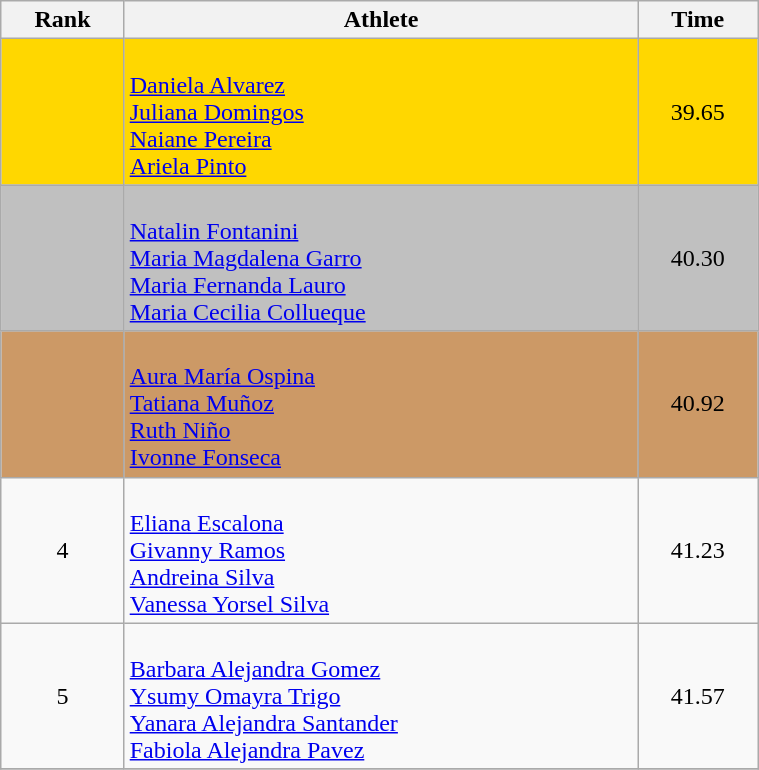<table class="wikitable" width=40% style="text-align:center">
<tr>
<th>Rank</th>
<th>Athlete</th>
<th>Time</th>
</tr>
<tr bgcolor=gold>
<td></td>
<td align=left><br><a href='#'>Daniela Alvarez</a><br><a href='#'>Juliana Domingos</a><br><a href='#'>Naiane Pereira</a><br><a href='#'>Ariela Pinto</a></td>
<td>39.65</td>
</tr>
<tr bgcolor=silver>
<td></td>
<td align=left><br><a href='#'>Natalin Fontanini</a><br><a href='#'>Maria Magdalena Garro</a><br><a href='#'>Maria Fernanda Lauro</a><br><a href='#'>Maria Cecilia Collueque</a></td>
<td>40.30</td>
</tr>
<tr bgcolor=cc9966>
<td></td>
<td align=left><br><a href='#'>Aura María Ospina</a><br><a href='#'>Tatiana Muñoz</a><br><a href='#'>Ruth Niño</a><br><a href='#'>Ivonne Fonseca</a></td>
<td>40.92</td>
</tr>
<tr>
<td>4</td>
<td align=left><br><a href='#'>Eliana Escalona</a><br><a href='#'>Givanny Ramos</a><br><a href='#'>Andreina Silva</a><br><a href='#'>Vanessa Yorsel Silva</a></td>
<td>41.23</td>
</tr>
<tr>
<td>5</td>
<td align=left><br><a href='#'>Barbara Alejandra Gomez</a><br><a href='#'>Ysumy Omayra Trigo</a><br><a href='#'>Yanara Alejandra Santander</a><br><a href='#'>Fabiola Alejandra Pavez</a></td>
<td>41.57</td>
</tr>
<tr>
</tr>
</table>
